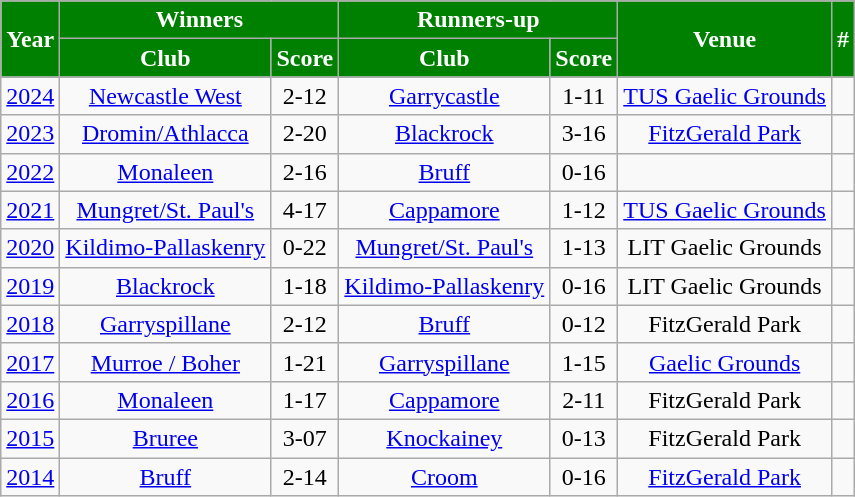<table class="wikitable sortable" style="text-align:center">
<tr>
<th rowspan="2" style="background:green;color:white">Year</th>
<th colspan="2" style="background:green;color:white">Winners</th>
<th colspan="2" style="background:green;color:white">Runners-up</th>
<th rowspan="2" style="background:green;color:white">Venue</th>
<th rowspan="2" style="background:green;color:white">#</th>
</tr>
<tr>
<th style="background:green;color:white">Club</th>
<th style="background:green;color:white">Score</th>
<th style="background:green;color:white">Club</th>
<th style="background:green;color:white">Score</th>
</tr>
<tr>
<td><a href='#'>2024</a></td>
<td><a href='#'>Newcastle West</a></td>
<td>2-12</td>
<td><a href='#'>Garrycastle</a></td>
<td>1-11</td>
<td><a href='#'>TUS Gaelic Grounds</a></td>
<td></td>
</tr>
<tr>
<td><a href='#'>2023</a></td>
<td><a href='#'>Dromin/Athlacca</a></td>
<td>2-20</td>
<td><a href='#'>Blackrock</a></td>
<td>3-16</td>
<td><a href='#'>FitzGerald Park</a></td>
<td></td>
</tr>
<tr>
<td><a href='#'>2022</a></td>
<td><a href='#'>Monaleen</a></td>
<td>2-16</td>
<td><a href='#'>Bruff</a></td>
<td>0-16</td>
<td></td>
<td></td>
</tr>
<tr>
<td><a href='#'>2021</a></td>
<td><a href='#'>Mungret/St. Paul's</a></td>
<td>4-17</td>
<td><a href='#'>Cappamore</a></td>
<td>1-12</td>
<td><a href='#'>TUS Gaelic Grounds</a></td>
<td></td>
</tr>
<tr>
<td><a href='#'>2020</a></td>
<td><a href='#'>Kildimo-Pallaskenry</a></td>
<td>0-22</td>
<td><a href='#'>Mungret/St. Paul's</a></td>
<td>1-13</td>
<td>LIT Gaelic Grounds</td>
<td></td>
</tr>
<tr>
<td><a href='#'>2019</a></td>
<td><a href='#'> Blackrock</a></td>
<td>1-18</td>
<td><a href='#'>Kildimo-Pallaskenry</a></td>
<td>0-16</td>
<td>LIT Gaelic Grounds</td>
<td></td>
</tr>
<tr>
<td><a href='#'>2018</a></td>
<td><a href='#'>Garryspillane</a></td>
<td>2-12</td>
<td><a href='#'>Bruff</a></td>
<td>0-12</td>
<td>FitzGerald Park</td>
<td></td>
</tr>
<tr>
<td><a href='#'>2017</a></td>
<td><a href='#'>Murroe / Boher</a></td>
<td>1-21</td>
<td><a href='#'>Garryspillane</a></td>
<td>1-15</td>
<td><a href='#'>Gaelic Grounds</a></td>
<td></td>
</tr>
<tr>
<td><a href='#'>2016</a></td>
<td><a href='#'>Monaleen</a></td>
<td>1-17</td>
<td><a href='#'>Cappamore</a></td>
<td>2-11</td>
<td>FitzGerald Park</td>
<td></td>
</tr>
<tr>
<td><a href='#'>2015</a></td>
<td><a href='#'>Bruree</a></td>
<td>3-07</td>
<td><a href='#'>Knockainey</a></td>
<td>0-13</td>
<td>FitzGerald Park</td>
<td></td>
</tr>
<tr>
<td><a href='#'>2014</a></td>
<td><a href='#'>Bruff</a></td>
<td>2-14</td>
<td><a href='#'>Croom</a></td>
<td>0-16</td>
<td><a href='#'>FitzGerald Park</a></td>
<td></td>
</tr>
</table>
